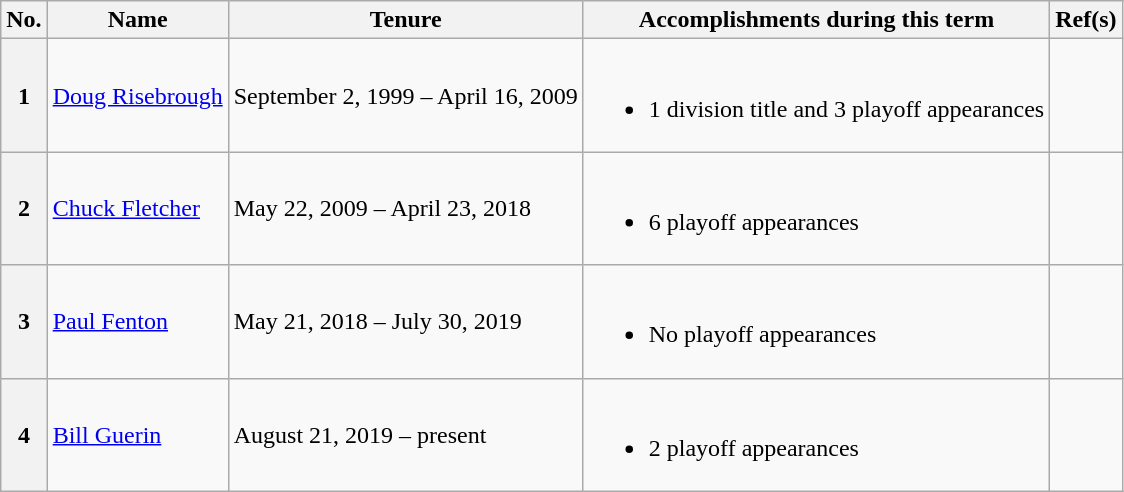<table class="wikitable">
<tr>
<th scope="col">No.</th>
<th scope="col">Name</th>
<th scope="col">Tenure</th>
<th scope="col">Accomplishments during this term</th>
<th scope="col">Ref(s)</th>
</tr>
<tr>
<th scope="row">1</th>
<td><a href='#'>Doug Risebrough</a></td>
<td>September 2, 1999 – April 16, 2009</td>
<td><br><ul><li>1 division title and 3 playoff appearances</li></ul></td>
<td></td>
</tr>
<tr>
<th scope="row">2</th>
<td><a href='#'>Chuck Fletcher</a></td>
<td>May 22, 2009 – April 23, 2018</td>
<td><br><ul><li>6 playoff appearances</li></ul></td>
<td></td>
</tr>
<tr>
<th scope="row">3</th>
<td><a href='#'>Paul Fenton</a></td>
<td>May 21, 2018 – July 30, 2019</td>
<td><br><ul><li>No playoff appearances</li></ul></td>
<td></td>
</tr>
<tr>
<th scope="row">4</th>
<td><a href='#'>Bill Guerin</a></td>
<td>August 21, 2019 – present</td>
<td><br><ul><li>2 playoff appearances</li></ul></td>
<td></td>
</tr>
</table>
